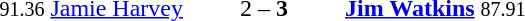<table style="text-align:center">
<tr>
<th width=223></th>
<th width=100></th>
<th width=223></th>
</tr>
<tr>
<td align=right><small>91.36</small> <a href='#'>Jamie Harvey</a> </td>
<td>2 – <strong>3</strong></td>
<td align=left> <strong><a href='#'>Jim Watkins</a></strong> <small>87.91</small></td>
</tr>
</table>
